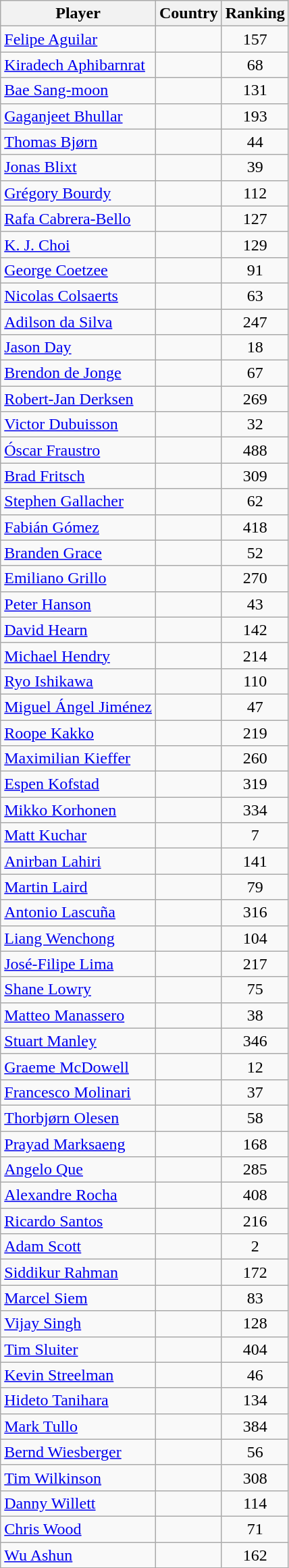<table class="wikitable sortable">
<tr>
<th>Player</th>
<th>Country</th>
<th>Ranking</th>
</tr>
<tr>
<td><a href='#'>Felipe Aguilar</a></td>
<td></td>
<td align=center>157</td>
</tr>
<tr>
<td><a href='#'>Kiradech Aphibarnrat</a></td>
<td></td>
<td align=center>68</td>
</tr>
<tr>
<td><a href='#'>Bae Sang-moon</a></td>
<td></td>
<td align=center>131</td>
</tr>
<tr>
<td><a href='#'>Gaganjeet Bhullar</a></td>
<td></td>
<td align=center>193</td>
</tr>
<tr>
<td><a href='#'>Thomas Bjørn</a></td>
<td></td>
<td align=center>44</td>
</tr>
<tr>
<td><a href='#'>Jonas Blixt</a></td>
<td></td>
<td align=center>39</td>
</tr>
<tr>
<td><a href='#'>Grégory Bourdy</a></td>
<td></td>
<td align=center>112</td>
</tr>
<tr>
<td><a href='#'>Rafa Cabrera-Bello</a></td>
<td></td>
<td align=center>127</td>
</tr>
<tr>
<td><a href='#'>K. J. Choi</a></td>
<td></td>
<td align=center>129</td>
</tr>
<tr>
<td><a href='#'>George Coetzee</a></td>
<td></td>
<td align=center>91</td>
</tr>
<tr>
<td><a href='#'>Nicolas Colsaerts</a></td>
<td></td>
<td align=center>63</td>
</tr>
<tr>
<td><a href='#'>Adilson da Silva</a></td>
<td></td>
<td align=center>247</td>
</tr>
<tr>
<td><a href='#'>Jason Day</a></td>
<td></td>
<td align=center>18</td>
</tr>
<tr>
<td><a href='#'>Brendon de Jonge</a></td>
<td></td>
<td align=center>67</td>
</tr>
<tr>
<td><a href='#'>Robert-Jan Derksen</a></td>
<td></td>
<td align=center>269</td>
</tr>
<tr>
<td><a href='#'>Victor Dubuisson</a></td>
<td></td>
<td align=center>32</td>
</tr>
<tr>
<td><a href='#'>Óscar Fraustro</a></td>
<td></td>
<td align=center>488</td>
</tr>
<tr>
<td><a href='#'>Brad Fritsch</a></td>
<td></td>
<td align=center>309</td>
</tr>
<tr>
<td><a href='#'>Stephen Gallacher</a></td>
<td></td>
<td align=center>62</td>
</tr>
<tr>
<td><a href='#'>Fabián Gómez</a></td>
<td></td>
<td align=center>418</td>
</tr>
<tr>
<td><a href='#'>Branden Grace</a></td>
<td></td>
<td align=center>52</td>
</tr>
<tr>
<td><a href='#'>Emiliano Grillo</a></td>
<td></td>
<td align=center>270</td>
</tr>
<tr>
<td><a href='#'>Peter Hanson</a></td>
<td></td>
<td align=center>43</td>
</tr>
<tr>
<td><a href='#'>David Hearn</a></td>
<td></td>
<td align=center>142</td>
</tr>
<tr>
<td><a href='#'>Michael Hendry</a></td>
<td></td>
<td align=center>214</td>
</tr>
<tr>
<td><a href='#'>Ryo Ishikawa</a></td>
<td></td>
<td align=center>110</td>
</tr>
<tr>
<td><a href='#'>Miguel Ángel Jiménez</a></td>
<td></td>
<td align=center>47</td>
</tr>
<tr>
<td><a href='#'>Roope Kakko</a></td>
<td></td>
<td align=center>219</td>
</tr>
<tr>
<td><a href='#'>Maximilian Kieffer</a></td>
<td></td>
<td align=center>260</td>
</tr>
<tr>
<td><a href='#'>Espen Kofstad</a></td>
<td></td>
<td align=center>319</td>
</tr>
<tr>
<td><a href='#'>Mikko Korhonen</a></td>
<td></td>
<td align=center>334</td>
</tr>
<tr>
<td><a href='#'>Matt Kuchar</a></td>
<td></td>
<td align=center>7</td>
</tr>
<tr>
<td><a href='#'>Anirban Lahiri</a></td>
<td></td>
<td align=center>141</td>
</tr>
<tr>
<td><a href='#'>Martin Laird</a></td>
<td></td>
<td align=center>79</td>
</tr>
<tr>
<td><a href='#'>Antonio Lascuña</a></td>
<td></td>
<td align=center>316</td>
</tr>
<tr>
<td><a href='#'>Liang Wenchong</a></td>
<td></td>
<td align=center>104</td>
</tr>
<tr>
<td><a href='#'>José-Filipe Lima</a></td>
<td></td>
<td align=center>217</td>
</tr>
<tr>
<td><a href='#'>Shane Lowry</a></td>
<td></td>
<td align=center>75</td>
</tr>
<tr>
<td><a href='#'>Matteo Manassero</a></td>
<td></td>
<td align=center>38</td>
</tr>
<tr>
<td><a href='#'>Stuart Manley</a></td>
<td></td>
<td align=center>346</td>
</tr>
<tr>
<td><a href='#'>Graeme McDowell</a></td>
<td></td>
<td align=center>12</td>
</tr>
<tr>
<td><a href='#'>Francesco Molinari</a></td>
<td></td>
<td align=center>37</td>
</tr>
<tr>
<td><a href='#'>Thorbjørn Olesen</a></td>
<td></td>
<td align=center>58</td>
</tr>
<tr>
<td><a href='#'>Prayad Marksaeng</a></td>
<td></td>
<td align=center>168</td>
</tr>
<tr>
<td><a href='#'>Angelo Que</a></td>
<td></td>
<td align=center>285</td>
</tr>
<tr>
<td><a href='#'>Alexandre Rocha</a></td>
<td></td>
<td align=center>408</td>
</tr>
<tr>
<td><a href='#'>Ricardo Santos</a></td>
<td></td>
<td align=center>216</td>
</tr>
<tr>
<td><a href='#'>Adam Scott</a></td>
<td></td>
<td align=center>2</td>
</tr>
<tr>
<td><a href='#'>Siddikur Rahman</a></td>
<td></td>
<td align=center>172</td>
</tr>
<tr>
<td><a href='#'>Marcel Siem</a></td>
<td></td>
<td align=center>83</td>
</tr>
<tr>
<td><a href='#'>Vijay Singh</a></td>
<td></td>
<td align=center>128</td>
</tr>
<tr>
<td><a href='#'>Tim Sluiter</a></td>
<td></td>
<td align=center>404</td>
</tr>
<tr>
<td><a href='#'>Kevin Streelman</a></td>
<td></td>
<td align=center>46</td>
</tr>
<tr>
<td><a href='#'>Hideto Tanihara</a></td>
<td></td>
<td align=center>134</td>
</tr>
<tr>
<td><a href='#'>Mark Tullo</a></td>
<td></td>
<td align=center>384</td>
</tr>
<tr>
<td><a href='#'>Bernd Wiesberger</a></td>
<td></td>
<td align=center>56</td>
</tr>
<tr>
<td><a href='#'>Tim Wilkinson</a></td>
<td></td>
<td align=center>308</td>
</tr>
<tr>
<td><a href='#'>Danny Willett</a></td>
<td></td>
<td align=center>114</td>
</tr>
<tr>
<td><a href='#'>Chris Wood</a></td>
<td></td>
<td align=center>71</td>
</tr>
<tr>
<td><a href='#'>Wu Ashun</a></td>
<td></td>
<td align=center>162</td>
</tr>
</table>
